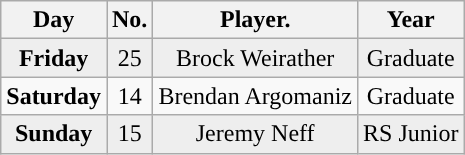<table class="wikitable non-sortable">
<tr>
<th style="text-align:center; ">Day</th>
<th style="text-align:center; ">No.</th>
<th style="text-align:center; ">Player.</th>
<th style="text-align:center; ">Year</th>
</tr>
<tr style="background:#eeeeee;text-align:center;">
<td><strong>Friday</strong></td>
<td>25</td>
<td>Brock Weirather</td>
<td>Graduate</td>
</tr>
<tr style="text-align:center;">
<td><strong>Saturday</strong></td>
<td>14</td>
<td>Brendan Argomaniz</td>
<td>Graduate</td>
</tr>
<tr style="background:#eeeeee;text-align:center;">
<td><strong>Sunday</strong></td>
<td>15</td>
<td>Jeremy Neff</td>
<td>RS Junior</td>
</tr>
</table>
